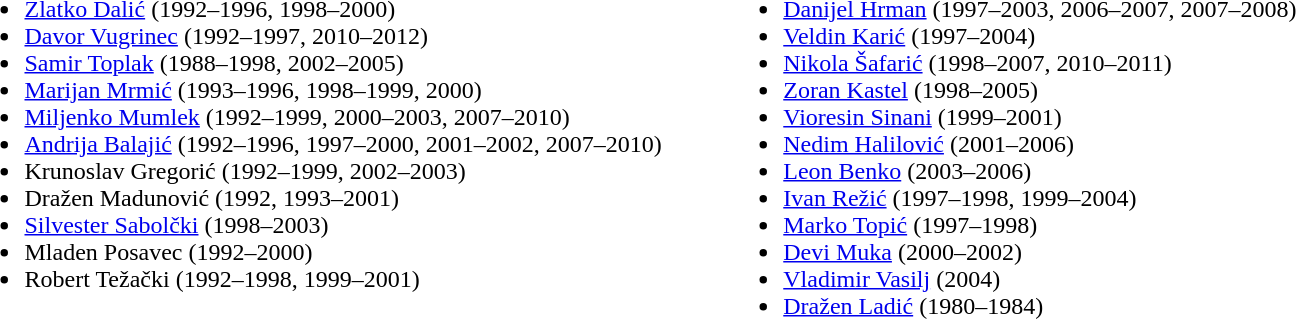<table>
<tr>
<td valign="top"><br><ul><li> <a href='#'>Zlatko Dalić</a> (1992–1996, 1998–2000)</li><li> <a href='#'>Davor Vugrinec</a> (1992–1997, 2010–2012)</li><li> <a href='#'>Samir Toplak</a> (1988–1998, 2002–2005)</li><li> <a href='#'>Marijan Mrmić</a> (1993–1996, 1998–1999, 2000)</li><li> <a href='#'>Miljenko Mumlek</a> (1992–1999, 2000–2003, 2007–2010)</li><li> <a href='#'>Andrija Balajić</a> (1992–1996, 1997–2000, 2001–2002, 2007–2010)</li><li> Krunoslav Gregorić (1992–1999, 2002–2003)</li><li> Dražen Madunović (1992, 1993–2001)</li><li> <a href='#'>Silvester Sabolčki</a> (1998–2003)</li><li> Mladen Posavec (1992–2000)</li><li> Robert Težački (1992–1998, 1999–2001)</li></ul></td>
<td width="33"> </td>
<td valign="top"><br><ul><li> <a href='#'>Danijel Hrman</a> (1997–2003, 2006–2007, 2007–2008)</li><li> <a href='#'>Veldin Karić</a> (1997–2004)</li><li> <a href='#'>Nikola Šafarić</a> (1998–2007, 2010–2011)</li><li> <a href='#'>Zoran Kastel</a> (1998–2005)</li><li> <a href='#'>Vioresin Sinani</a> (1999–2001)</li><li> <a href='#'>Nedim Halilović</a> (2001–2006)</li><li> <a href='#'>Leon Benko</a> (2003–2006)</li><li> <a href='#'>Ivan Režić</a> (1997–1998, 1999–2004)</li><li> <a href='#'>Marko Topić</a> (1997–1998)</li><li> <a href='#'>Devi Muka</a> (2000–2002)</li><li> <a href='#'>Vladimir Vasilj</a> (2004)</li><li> <a href='#'>Dražen Ladić</a> (1980–1984)</li></ul></td>
</tr>
</table>
